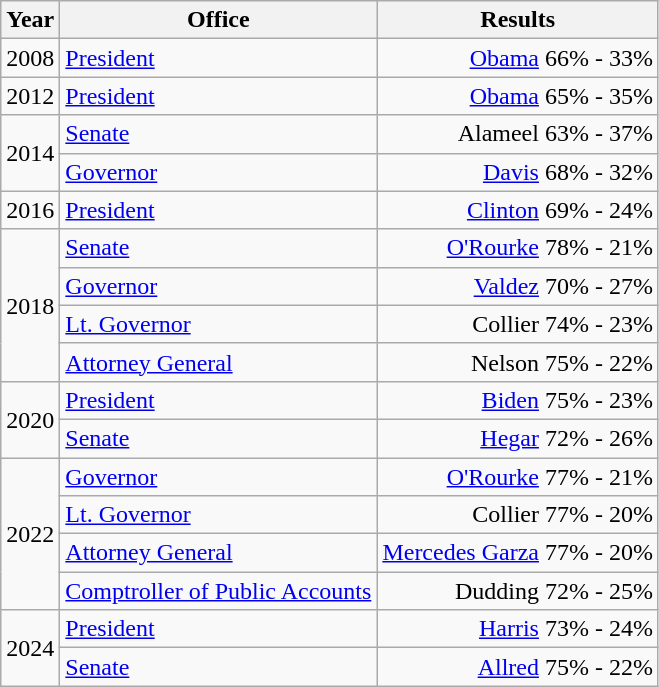<table class=wikitable>
<tr>
<th>Year</th>
<th>Office</th>
<th>Results</th>
</tr>
<tr>
<td>2008</td>
<td><a href='#'>President</a></td>
<td align="right" ><a href='#'>Obama</a> 66% - 33%</td>
</tr>
<tr>
<td>2012</td>
<td><a href='#'>President</a></td>
<td align="right" ><a href='#'>Obama</a> 65% - 35%</td>
</tr>
<tr>
<td rowspan=2>2014</td>
<td><a href='#'>Senate</a></td>
<td align="right" >Alameel 63% - 37%</td>
</tr>
<tr>
<td><a href='#'>Governor</a></td>
<td align="right" ><a href='#'>Davis</a> 68% - 32%</td>
</tr>
<tr>
<td>2016</td>
<td><a href='#'>President</a></td>
<td align="right" ><a href='#'>Clinton</a> 69% - 24%</td>
</tr>
<tr>
<td rowspan=4>2018</td>
<td><a href='#'>Senate</a></td>
<td align="right" ><a href='#'>O'Rourke</a> 78% - 21%</td>
</tr>
<tr>
<td><a href='#'>Governor</a></td>
<td align="right" ><a href='#'>Valdez</a> 70% - 27%</td>
</tr>
<tr>
<td><a href='#'>Lt. Governor</a></td>
<td align="right" >Collier 74% - 23%</td>
</tr>
<tr>
<td><a href='#'>Attorney General</a></td>
<td align="right" >Nelson 75% - 22%</td>
</tr>
<tr>
<td rowspan=2>2020</td>
<td><a href='#'>President</a></td>
<td align="right" ><a href='#'>Biden</a> 75% - 23%</td>
</tr>
<tr>
<td><a href='#'>Senate</a></td>
<td align="right" ><a href='#'>Hegar</a> 72% - 26%</td>
</tr>
<tr>
<td rowspan=4>2022</td>
<td><a href='#'>Governor</a></td>
<td align="right" ><a href='#'>O'Rourke</a> 77% - 21%</td>
</tr>
<tr>
<td><a href='#'>Lt. Governor</a></td>
<td align="right" >Collier 77% - 20%</td>
</tr>
<tr>
<td><a href='#'>Attorney General</a></td>
<td align="right" ><a href='#'>Mercedes Garza</a> 77% - 20%</td>
</tr>
<tr>
<td><a href='#'>Comptroller of Public Accounts</a></td>
<td align="right" >Dudding 72% - 25%</td>
</tr>
<tr>
<td rowspan=2>2024</td>
<td><a href='#'>President</a></td>
<td align="right" ><a href='#'>Harris</a> 73% - 24%</td>
</tr>
<tr>
<td><a href='#'>Senate</a></td>
<td align="right" ><a href='#'>Allred</a> 75% - 22%</td>
</tr>
</table>
